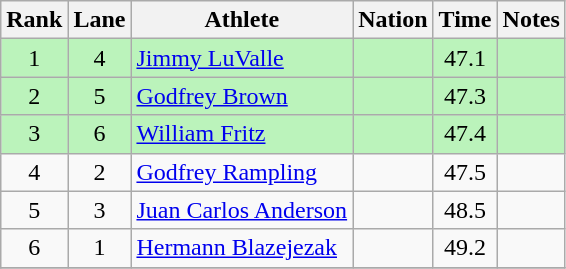<table class="wikitable sortable" style="text-align:center">
<tr>
<th>Rank</th>
<th>Lane</th>
<th>Athlete</th>
<th>Nation</th>
<th>Time</th>
<th>Notes</th>
</tr>
<tr bgcolor=bbf3bb>
<td>1</td>
<td>4</td>
<td align=left><a href='#'>Jimmy LuValle</a></td>
<td align=left></td>
<td>47.1</td>
<td></td>
</tr>
<tr bgcolor=bbf3bb>
<td>2</td>
<td>5</td>
<td align=left><a href='#'>Godfrey Brown</a></td>
<td align=left></td>
<td>47.3</td>
<td></td>
</tr>
<tr bgcolor=bbf3bb>
<td>3</td>
<td>6</td>
<td align=left><a href='#'>William Fritz</a></td>
<td align=left></td>
<td>47.4</td>
<td></td>
</tr>
<tr>
<td>4</td>
<td>2</td>
<td align=left><a href='#'>Godfrey Rampling</a></td>
<td align=left></td>
<td>47.5</td>
<td></td>
</tr>
<tr>
<td>5</td>
<td>3</td>
<td align=left><a href='#'>Juan Carlos Anderson</a></td>
<td align=left></td>
<td>48.5</td>
<td></td>
</tr>
<tr>
<td>6</td>
<td>1</td>
<td align=left><a href='#'>Hermann Blazejezak</a></td>
<td align=left></td>
<td>49.2</td>
<td></td>
</tr>
<tr>
</tr>
</table>
